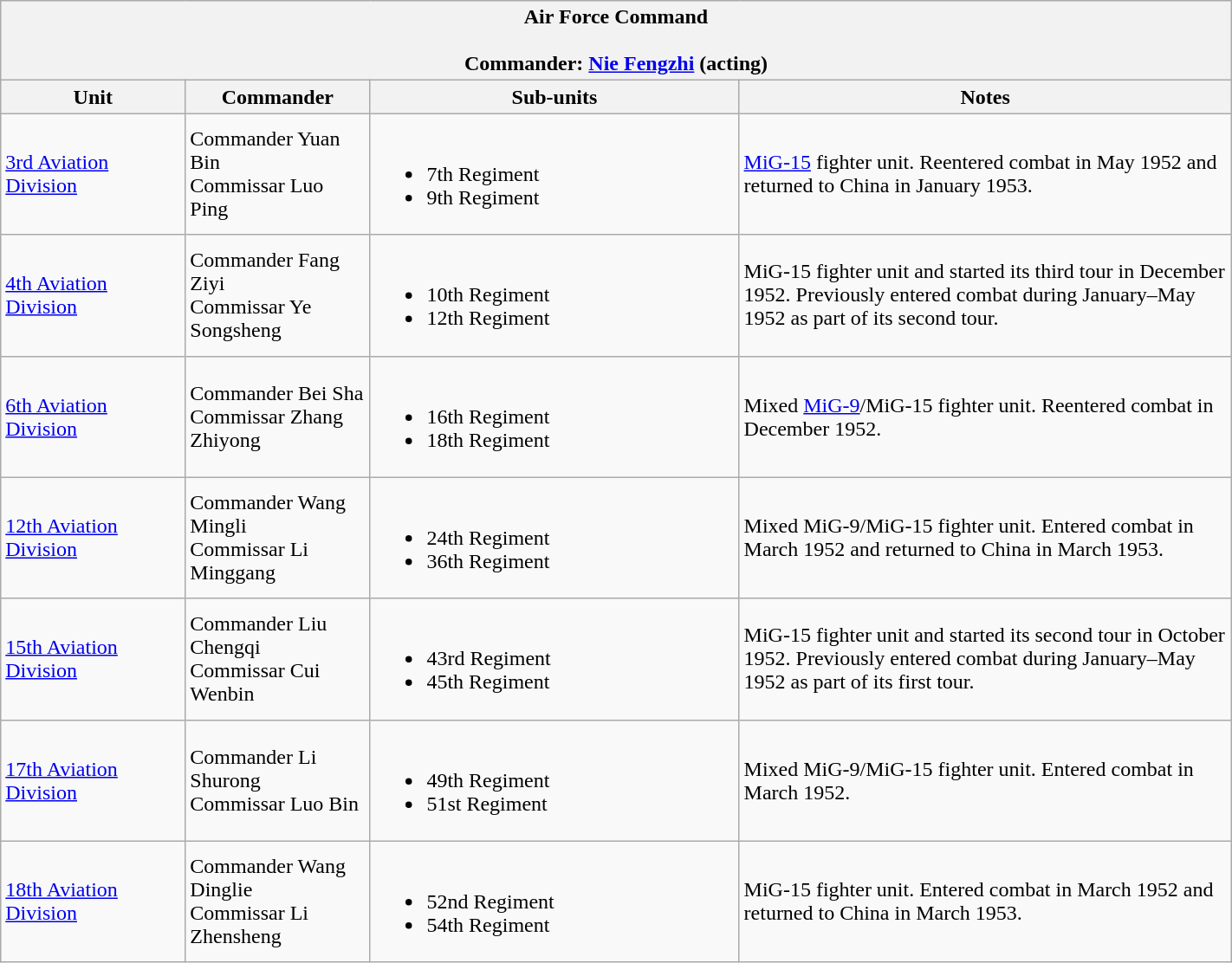<table class="wikitable" style="width: 75%">
<tr>
<th colspan="4" align= center> Air Force Command<br><br>Commander: <a href='#'>Nie Fengzhi</a> (acting)<br></th>
</tr>
<tr>
<th width=15%; align= center>Unit</th>
<th width=15%; align= center>Commander</th>
<th width=30%; align= center>Sub-units</th>
<th width=40%; align= center>Notes</th>
</tr>
<tr>
<td><a href='#'>3rd Aviation Division</a></td>
<td>Commander Yuan Bin<br>Commissar Luo Ping</td>
<td><br><ul><li>7th Regiment</li><li>9th Regiment</li></ul></td>
<td><a href='#'>MiG-15</a> fighter unit. Reentered combat in May 1952 and returned to China in January 1953.</td>
</tr>
<tr>
<td><a href='#'>4th Aviation Division</a></td>
<td>Commander Fang Ziyi<br>Commissar Ye Songsheng</td>
<td><br><ul><li>10th Regiment</li><li>12th Regiment</li></ul></td>
<td>MiG-15 fighter unit and started its third tour in December 1952. Previously entered combat during January–May 1952 as part of its second tour.</td>
</tr>
<tr>
<td><a href='#'>6th Aviation Division</a></td>
<td>Commander Bei Sha<br>Commissar Zhang Zhiyong</td>
<td><br><ul><li>16th Regiment</li><li>18th Regiment</li></ul></td>
<td>Mixed <a href='#'>MiG-9</a>/MiG-15 fighter unit. Reentered combat in December 1952.</td>
</tr>
<tr>
<td><a href='#'>12th Aviation Division</a></td>
<td>Commander Wang Mingli<br>Commissar Li Minggang</td>
<td><br><ul><li>24th Regiment</li><li>36th Regiment</li></ul></td>
<td>Mixed MiG-9/MiG-15 fighter unit. Entered combat in March 1952 and returned to China in March 1953.</td>
</tr>
<tr>
<td><a href='#'>15th Aviation Division</a></td>
<td>Commander Liu Chengqi<br>Commissar Cui Wenbin</td>
<td><br><ul><li>43rd Regiment</li><li>45th Regiment</li></ul></td>
<td>MiG-15 fighter unit and started its second tour in October 1952. Previously entered combat during January–May 1952 as part of its first tour.</td>
</tr>
<tr>
<td><a href='#'>17th Aviation Division</a></td>
<td>Commander Li Shurong<br>Commissar Luo Bin</td>
<td><br><ul><li>49th Regiment</li><li>51st Regiment</li></ul></td>
<td>Mixed MiG-9/MiG-15 fighter unit. Entered combat in March 1952.</td>
</tr>
<tr>
<td><a href='#'>18th Aviation Division</a></td>
<td>Commander Wang Dinglie<br>Commissar Li Zhensheng</td>
<td><br><ul><li>52nd Regiment</li><li>54th Regiment</li></ul></td>
<td>MiG-15 fighter unit. Entered combat in March 1952 and returned to China in March 1953.</td>
</tr>
</table>
